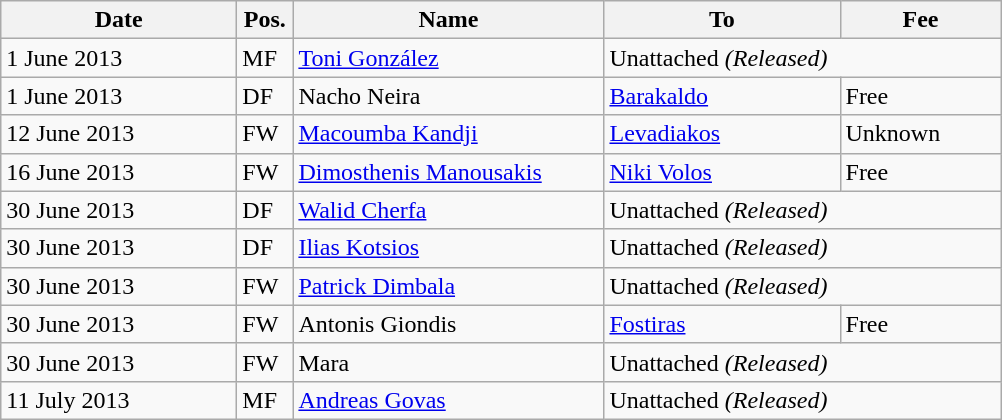<table class="wikitable">
<tr>
<th width="150px">Date</th>
<th width="30px">Pos.</th>
<th width="200px">Name</th>
<th width="150px">To</th>
<th width="100px">Fee</th>
</tr>
<tr>
<td>1 June 2013</td>
<td>MF</td>
<td> <a href='#'>Toni González</a></td>
<td colspan=2>Unattached <em>(Released)</em></td>
</tr>
<tr>
<td>1 June 2013</td>
<td>DF</td>
<td> Nacho Neira</td>
<td><a href='#'>Barakaldo</a></td>
<td>Free</td>
</tr>
<tr>
<td>12 June 2013</td>
<td>FW</td>
<td> <a href='#'>Macoumba Kandji</a></td>
<td><a href='#'>Levadiakos</a></td>
<td>Unknown</td>
</tr>
<tr>
<td>16 June 2013</td>
<td>FW</td>
<td> <a href='#'>Dimosthenis Manousakis</a></td>
<td><a href='#'>Niki Volos</a></td>
<td>Free</td>
</tr>
<tr>
<td>30 June 2013</td>
<td>DF</td>
<td> <a href='#'>Walid Cherfa</a></td>
<td colspan=2>Unattached <em>(Released)</em></td>
</tr>
<tr>
<td>30 June 2013</td>
<td>DF</td>
<td> <a href='#'>Ilias Kotsios</a></td>
<td colspan=2>Unattached <em>(Released)</em></td>
</tr>
<tr>
<td>30 June 2013</td>
<td>FW</td>
<td> <a href='#'>Patrick Dimbala</a></td>
<td colspan=2>Unattached <em>(Released)</em></td>
</tr>
<tr>
<td>30 June 2013</td>
<td>FW</td>
<td> Antonis Giondis</td>
<td><a href='#'>Fostiras</a></td>
<td>Free</td>
</tr>
<tr>
<td>30 June 2013</td>
<td>FW</td>
<td> Mara</td>
<td colspan=2>Unattached <em>(Released)</em></td>
</tr>
<tr>
<td>11 July 2013</td>
<td>MF</td>
<td> <a href='#'>Andreas Govas</a></td>
<td colspan=2>Unattached <em>(Released)</em></td>
</tr>
</table>
